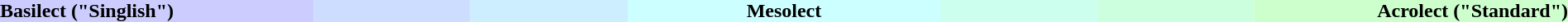<table width=100% cellspacing=0 cellpadding=0 style="text-align: center;">
<tr>
<td width=20% style="background-color: #ccf; text-align: left;"><strong>Basilect ("Singlish")</strong> <br>  </td>
<td width=10% style="background-color: #cdf;"></td>
<td width=10% style="background-color: #cef;"></td>
<td width=20% style="background-color: #cff;"><strong>Mesolect</strong> <br> </td>
<td width=10% style="background-color: #cfe;"></td>
<td width=10% style="background-color: #cfd;"></td>
<td width=20% style="background-color: #cfc; text-align: right;"><strong>Acrolect ("Standard")</strong> <br> </td>
</tr>
</table>
